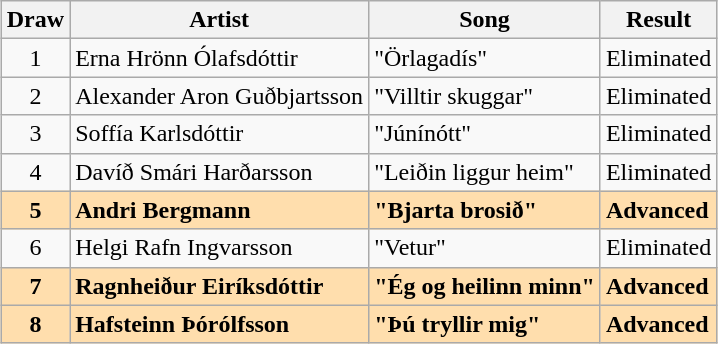<table class="sortable wikitable" style="margin: 1em auto 1em auto; text-align:center;">
<tr>
<th>Draw</th>
<th>Artist</th>
<th>Song</th>
<th>Result</th>
</tr>
<tr>
<td>1</td>
<td align="left">Erna Hrönn Ólafsdóttir</td>
<td align="left">"Örlagadís"</td>
<td align="left">Eliminated</td>
</tr>
<tr>
<td>2</td>
<td align="left">Alexander Aron Guðbjartsson</td>
<td align="left">"Villtir skuggar"</td>
<td align="left">Eliminated</td>
</tr>
<tr>
<td>3</td>
<td align="left">Soffía Karlsdóttir</td>
<td align="left">"Júnínótt"</td>
<td align="left">Eliminated</td>
</tr>
<tr>
<td>4</td>
<td align="left">Davíð Smári Harðarsson</td>
<td align="left">"Leiðin liggur heim"</td>
<td align="left">Eliminated</td>
</tr>
<tr style="font-weight:bold; background:navajowhite">
<td>5</td>
<td align="left">Andri Bergmann</td>
<td align="left">"Bjarta brosið"</td>
<td align="left">Advanced</td>
</tr>
<tr>
<td>6</td>
<td align="left">Helgi Rafn Ingvarsson</td>
<td align="left">"Vetur"</td>
<td align="left">Eliminated</td>
</tr>
<tr style="font-weight:bold; background:navajowhite">
<td>7</td>
<td align="left">Ragnheiður Eiríksdóttir</td>
<td align="left">"Ég og heilinn minn"</td>
<td align="left">Advanced</td>
</tr>
<tr style="font-weight:bold; background:navajowhite">
<td>8</td>
<td align="left">Hafsteinn Þórólfsson</td>
<td align="left">"Þú tryllir mig"</td>
<td align="left">Advanced</td>
</tr>
</table>
